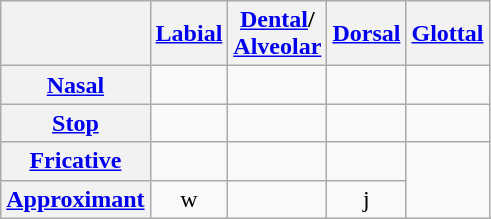<table class="wikitable" style="text-align:center;">
<tr>
<th></th>
<th scope="col"><a href='#'>Labial</a></th>
<th scope="col"><a href='#'>Dental</a>/<br><a href='#'>Alveolar</a></th>
<th scope="col"><a href='#'>Dorsal</a></th>
<th scope="col"><a href='#'>Glottal</a></th>
</tr>
<tr>
<th scope="row"><a href='#'>Nasal</a></th>
<td></td>
<td></td>
<td></td>
<td></td>
</tr>
<tr>
<th scope="row"><a href='#'>Stop</a></th>
<td> </td>
<td> </td>
<td> </td>
<td></td>
</tr>
<tr>
<th scope="row"><a href='#'>Fricative</a></th>
<td></td>
<td></td>
<td></td>
<td rowspan="2"></td>
</tr>
<tr>
<th scope="row"><a href='#'>Approximant</a></th>
<td>w</td>
<td></td>
<td>j</td>
</tr>
</table>
